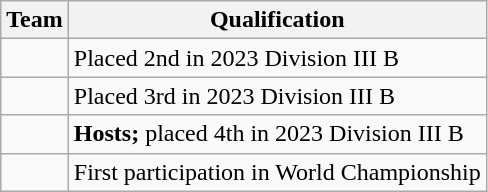<table class="wikitable">
<tr>
<th>Team</th>
<th>Qualification</th>
</tr>
<tr>
<td></td>
<td>Placed 2nd in 2023 Division III B</td>
</tr>
<tr>
<td></td>
<td>Placed 3rd in 2023 Division III B</td>
</tr>
<tr>
<td></td>
<td><strong>Hosts;</strong> placed 4th in 2023 Division III B</td>
</tr>
<tr>
<td></td>
<td>First participation in World Championship</td>
</tr>
</table>
